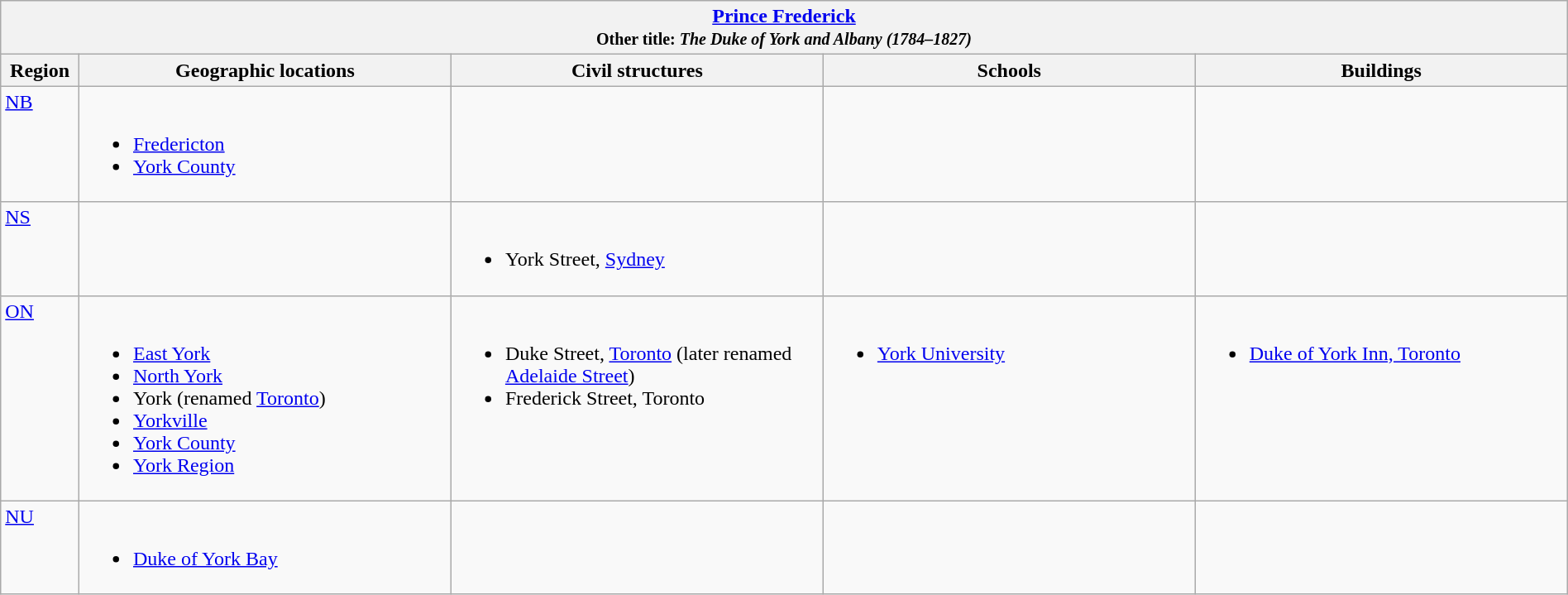<table class="wikitable" width="100%">
<tr>
<th colspan="5"> <a href='#'>Prince Frederick</a><br><small>Other title: <em>The Duke of York and Albany (1784–1827)</em></small></th>
</tr>
<tr>
<th width="5%">Region</th>
<th width="23.75%">Geographic locations</th>
<th width="23.75%">Civil structures</th>
<th width="23.75%">Schools</th>
<th width="23.75%">Buildings</th>
</tr>
<tr>
<td align=left valign=top> <a href='#'>NB</a></td>
<td align=left valign=top><br><ul><li><a href='#'>Fredericton</a></li><li><a href='#'>York County</a></li></ul></td>
<td></td>
<td></td>
<td></td>
</tr>
<tr>
<td align=left valign=top> <a href='#'>NS</a></td>
<td></td>
<td align=left valign=top><br><ul><li>York Street, <a href='#'>Sydney</a></li></ul></td>
<td></td>
<td></td>
</tr>
<tr>
<td align=left valign=top> <a href='#'>ON</a></td>
<td align=left valign=top><br><ul><li><a href='#'>East York</a></li><li><a href='#'>North York</a></li><li>York (renamed <a href='#'>Toronto</a>)</li><li><a href='#'>Yorkville</a></li><li><a href='#'>York County</a></li><li><a href='#'>York Region</a></li></ul></td>
<td align=left valign=top><br><ul><li>Duke Street, <a href='#'>Toronto</a> (later renamed <a href='#'>Adelaide Street</a>)</li><li>Frederick Street, Toronto</li></ul></td>
<td align=left valign=top><br><ul><li><a href='#'>York University</a></li></ul></td>
<td align=left valign=top><br><ul><li><a href='#'>Duke of York Inn, Toronto</a></li></ul></td>
</tr>
<tr>
<td align=left valign=top> <a href='#'>NU</a></td>
<td align=left valign=top><br><ul><li><a href='#'>Duke of York Bay</a></li></ul></td>
<td></td>
<td></td>
<td></td>
</tr>
</table>
